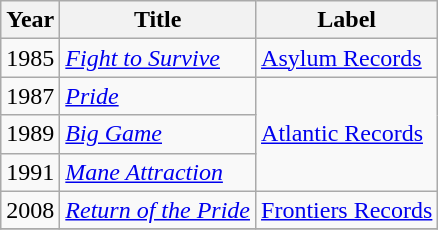<table class="wikitable">
<tr>
<th>Year</th>
<th>Title</th>
<th>Label</th>
</tr>
<tr>
<td>1985</td>
<td><em><a href='#'>Fight to Survive</a></em></td>
<td><a href='#'>Asylum Records</a></td>
</tr>
<tr>
<td>1987</td>
<td><em><a href='#'>Pride</a></em></td>
<td rowspan="3"><a href='#'>Atlantic Records</a></td>
</tr>
<tr>
<td>1989</td>
<td><em><a href='#'>Big Game</a></em></td>
</tr>
<tr>
<td>1991</td>
<td><em><a href='#'>Mane Attraction</a></em></td>
</tr>
<tr>
<td>2008</td>
<td><em><a href='#'>Return of the Pride</a></em></td>
<td><a href='#'>Frontiers Records</a></td>
</tr>
<tr>
</tr>
</table>
